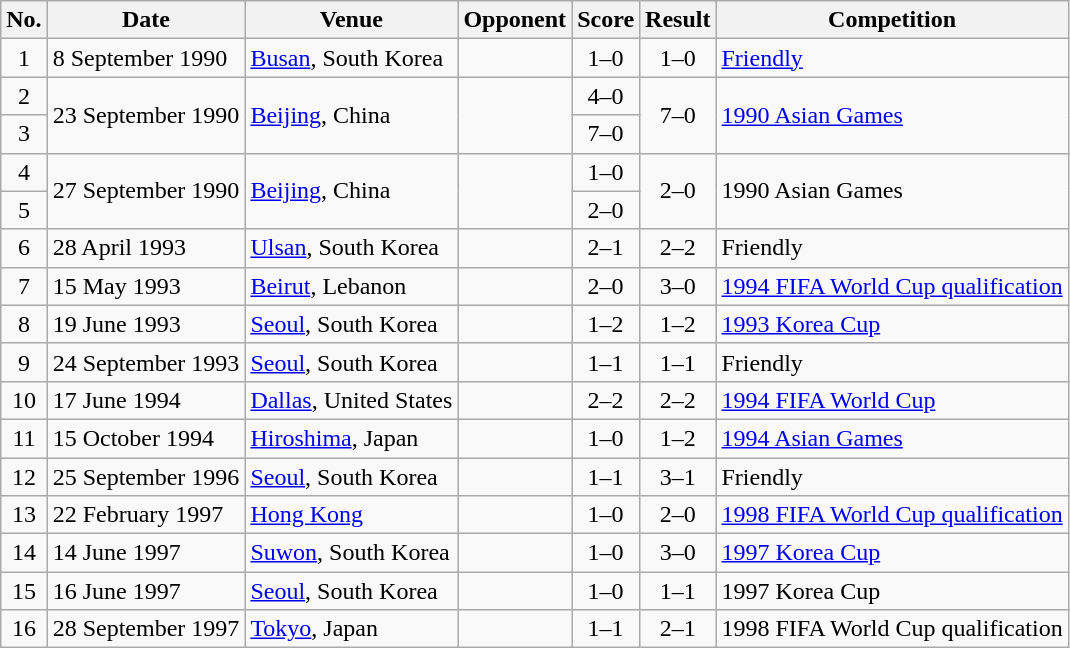<table class="wikitable sortable">
<tr>
<th>No.</th>
<th>Date</th>
<th>Venue</th>
<th>Opponent</th>
<th>Score</th>
<th>Result</th>
<th>Competition</th>
</tr>
<tr>
<td align="center">1</td>
<td>8 September 1990</td>
<td><a href='#'>Busan</a>, South Korea</td>
<td></td>
<td align="center">1–0</td>
<td align="center">1–0</td>
<td><a href='#'>Friendly</a></td>
</tr>
<tr>
<td align="center">2</td>
<td rowspan="2">23 September 1990</td>
<td rowspan="2"><a href='#'>Beijing</a>, China</td>
<td rowspan="2"></td>
<td align="center">4–0</td>
<td rowspan="2" align="center">7–0</td>
<td rowspan="2"><a href='#'>1990 Asian Games</a></td>
</tr>
<tr>
<td align="center">3</td>
<td align="center">7–0</td>
</tr>
<tr>
<td align="center">4</td>
<td rowspan="2">27 September 1990</td>
<td rowspan="2"><a href='#'>Beijing</a>, China</td>
<td rowspan="2"></td>
<td align="center">1–0</td>
<td rowspan="2" align="center">2–0</td>
<td rowspan="2">1990 Asian Games</td>
</tr>
<tr>
<td align="center">5</td>
<td align="center">2–0</td>
</tr>
<tr>
<td align="center">6</td>
<td>28 April 1993</td>
<td><a href='#'>Ulsan</a>, South Korea</td>
<td></td>
<td align="center">2–1</td>
<td align="center">2–2</td>
<td>Friendly</td>
</tr>
<tr>
<td align="center">7</td>
<td>15 May 1993</td>
<td><a href='#'>Beirut</a>, Lebanon</td>
<td></td>
<td align="center">2–0</td>
<td align="center">3–0</td>
<td><a href='#'>1994 FIFA World Cup qualification</a></td>
</tr>
<tr>
<td align="center">8</td>
<td>19 June 1993</td>
<td><a href='#'>Seoul</a>, South Korea</td>
<td></td>
<td align="center">1–2</td>
<td align="center">1–2</td>
<td><a href='#'>1993 Korea Cup</a></td>
</tr>
<tr>
<td align="center">9</td>
<td>24 September 1993</td>
<td><a href='#'>Seoul</a>, South Korea</td>
<td></td>
<td align="center">1–1</td>
<td align="center">1–1</td>
<td>Friendly</td>
</tr>
<tr>
<td align="center">10</td>
<td>17 June 1994</td>
<td><a href='#'>Dallas</a>, United States</td>
<td></td>
<td align="center">2–2</td>
<td align="center">2–2</td>
<td><a href='#'>1994 FIFA World Cup</a></td>
</tr>
<tr>
<td align="center">11</td>
<td>15 October 1994</td>
<td><a href='#'>Hiroshima</a>, Japan</td>
<td></td>
<td align="center">1–0</td>
<td align="center">1–2</td>
<td><a href='#'>1994 Asian Games</a></td>
</tr>
<tr>
<td align="center">12</td>
<td>25 September 1996</td>
<td><a href='#'>Seoul</a>, South Korea</td>
<td></td>
<td align="center">1–1</td>
<td align="center">3–1</td>
<td>Friendly</td>
</tr>
<tr>
<td align="center">13</td>
<td>22 February 1997</td>
<td><a href='#'>Hong Kong</a></td>
<td></td>
<td align="center">1–0</td>
<td align="center">2–0</td>
<td><a href='#'>1998 FIFA World Cup qualification</a></td>
</tr>
<tr>
<td align="center">14</td>
<td>14 June 1997</td>
<td><a href='#'>Suwon</a>, South Korea</td>
<td></td>
<td align="center">1–0</td>
<td align="center">3–0</td>
<td><a href='#'>1997 Korea Cup</a></td>
</tr>
<tr>
<td align="center">15</td>
<td>16 June 1997</td>
<td><a href='#'>Seoul</a>, South Korea</td>
<td></td>
<td align="center">1–0</td>
<td align="center">1–1</td>
<td>1997 Korea Cup</td>
</tr>
<tr>
<td align="center">16</td>
<td>28 September 1997</td>
<td><a href='#'>Tokyo</a>, Japan</td>
<td></td>
<td align="center">1–1</td>
<td align="center">2–1</td>
<td>1998 FIFA World Cup qualification</td>
</tr>
</table>
